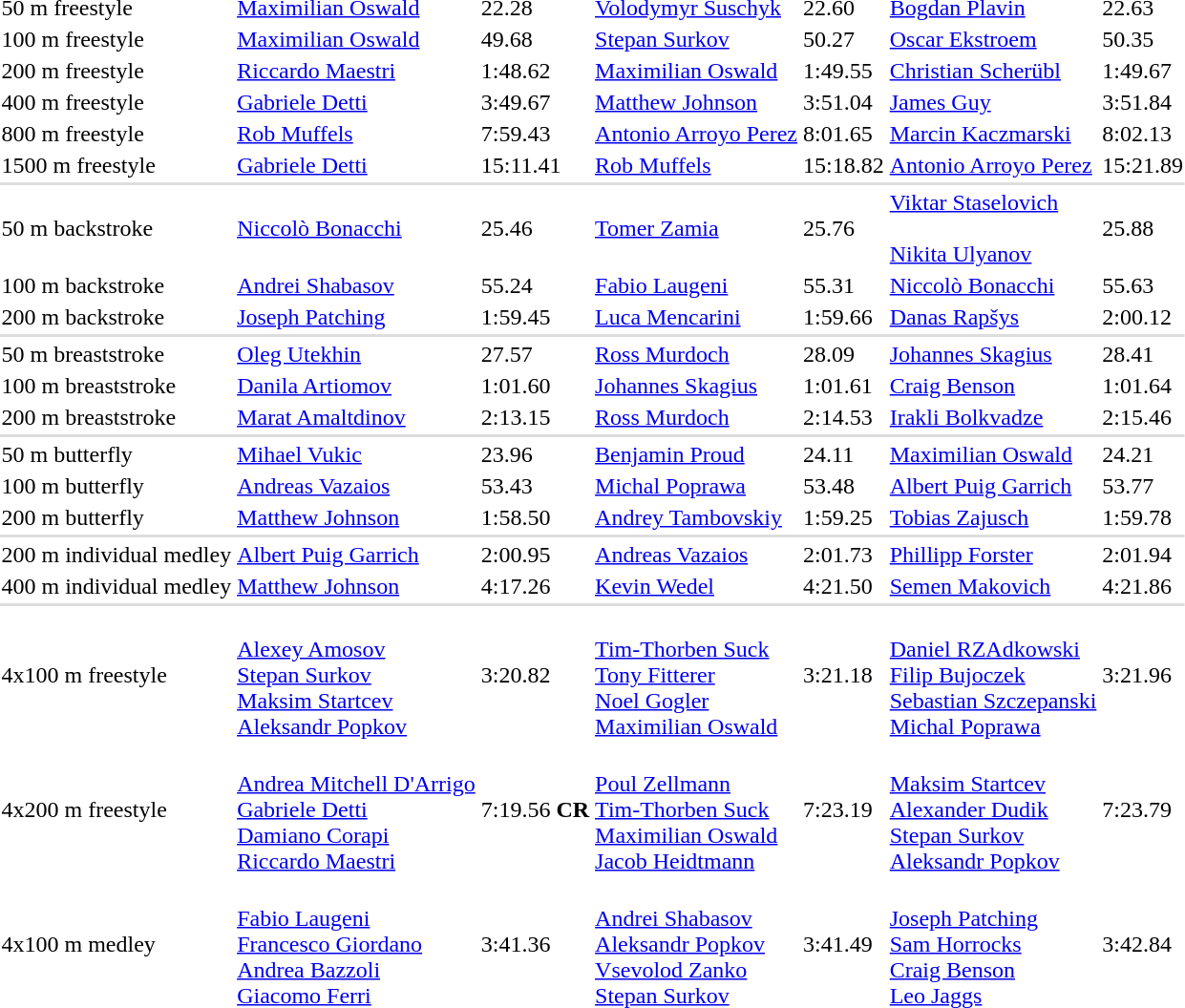<table>
<tr>
<td>50 m freestyle</td>
<td><a href='#'>Maximilian Oswald</a><br> </td>
<td>22.28</td>
<td><a href='#'>Volodymyr Suschyk</a><br> </td>
<td>22.60</td>
<td><a href='#'>Bogdan Plavin</a><br> </td>
<td>22.63</td>
</tr>
<tr>
<td>100 m freestyle</td>
<td><a href='#'>Maximilian Oswald</a><br> </td>
<td>49.68</td>
<td><a href='#'>Stepan Surkov</a><br> </td>
<td>50.27</td>
<td><a href='#'>Oscar Ekstroem</a><br> </td>
<td>50.35</td>
</tr>
<tr>
<td>200 m freestyle</td>
<td><a href='#'>Riccardo Maestri</a><br> </td>
<td>1:48.62</td>
<td><a href='#'>Maximilian Oswald</a><br> </td>
<td>1:49.55</td>
<td><a href='#'>Christian Scherübl</a><br> </td>
<td>1:49.67</td>
</tr>
<tr>
<td>400 m freestyle</td>
<td><a href='#'>Gabriele Detti</a><br> </td>
<td>3:49.67</td>
<td><a href='#'>Matthew Johnson</a><br> </td>
<td>3:51.04</td>
<td><a href='#'>James Guy</a><br> </td>
<td>3:51.84</td>
</tr>
<tr>
<td>800 m freestyle</td>
<td><a href='#'>Rob Muffels</a><br> </td>
<td>7:59.43</td>
<td><a href='#'>Antonio Arroyo Perez</a><br> </td>
<td>8:01.65</td>
<td><a href='#'>Marcin Kaczmarski</a><br> </td>
<td>8:02.13</td>
</tr>
<tr>
<td>1500 m freestyle</td>
<td><a href='#'>Gabriele Detti</a><br> </td>
<td>15:11.41</td>
<td><a href='#'>Rob Muffels</a><br> </td>
<td>15:18.82</td>
<td><a href='#'>Antonio Arroyo Perez</a><br> </td>
<td>15:21.89</td>
</tr>
<tr bgcolor=#DDDDDD>
<td colspan=7></td>
</tr>
<tr>
<td>50 m backstroke</td>
<td><a href='#'>Niccolò Bonacchi</a><br> </td>
<td>25.46</td>
<td><a href='#'>Tomer Zamia</a><br> </td>
<td>25.76</td>
<td><a href='#'>Viktar Staselovich</a><br> <br><a href='#'>Nikita Ulyanov</a><br> </td>
<td>25.88</td>
</tr>
<tr>
<td>100 m backstroke</td>
<td><a href='#'>Andrei Shabasov</a><br> </td>
<td>55.24</td>
<td><a href='#'>Fabio Laugeni</a><br> </td>
<td>55.31</td>
<td><a href='#'>Niccolò Bonacchi</a><br> </td>
<td>55.63</td>
</tr>
<tr>
<td>200 m backstroke</td>
<td><a href='#'>Joseph Patching</a> <br> </td>
<td>1:59.45</td>
<td><a href='#'>Luca Mencarini</a><br> </td>
<td>1:59.66</td>
<td><a href='#'>Danas Rapšys</a> <br> </td>
<td>2:00.12</td>
</tr>
<tr bgcolor=#DDDDDD>
<td colspan=7></td>
</tr>
<tr>
<td>50 m breaststroke</td>
<td><a href='#'>Oleg Utekhin</a><br> </td>
<td>27.57</td>
<td><a href='#'>Ross Murdoch</a><br> </td>
<td>28.09</td>
<td><a href='#'>Johannes Skagius</a><br> </td>
<td>28.41</td>
</tr>
<tr>
<td>100 m breaststroke</td>
<td><a href='#'>Danila Artiomov</a><br> </td>
<td>1:01.60</td>
<td><a href='#'>Johannes Skagius</a><br> </td>
<td>1:01.61</td>
<td><a href='#'>Craig Benson</a><br> </td>
<td>1:01.64</td>
</tr>
<tr>
<td>200 m breaststroke</td>
<td><a href='#'>Marat Amaltdinov</a><br> </td>
<td>2:13.15</td>
<td><a href='#'>Ross Murdoch</a><br> </td>
<td>2:14.53</td>
<td><a href='#'>Irakli Bolkvadze</a><br> </td>
<td>2:15.46</td>
</tr>
<tr bgcolor=#DDDDDD>
<td colspan=7></td>
</tr>
<tr>
<td>50 m butterfly</td>
<td><a href='#'>Mihael Vukic</a><br> </td>
<td>23.96</td>
<td><a href='#'>Benjamin Proud</a><br> </td>
<td>24.11</td>
<td><a href='#'>Maximilian Oswald</a><br> </td>
<td>24.21</td>
</tr>
<tr>
<td>100 m butterfly</td>
<td><a href='#'>Andreas Vazaios</a><br> </td>
<td>53.43</td>
<td><a href='#'>Michal Poprawa</a><br> </td>
<td>53.48</td>
<td><a href='#'>Albert Puig Garrich</a><br> </td>
<td>53.77</td>
</tr>
<tr>
<td>200 m butterfly</td>
<td><a href='#'>Matthew Johnson</a><br> </td>
<td>1:58.50</td>
<td><a href='#'>Andrey Tambovskiy</a><br> </td>
<td>1:59.25</td>
<td><a href='#'>Tobias Zajusch</a><br> </td>
<td>1:59.78</td>
</tr>
<tr bgcolor=#DDDDDD>
<td colspan=7></td>
</tr>
<tr>
<td>200 m individual medley</td>
<td><a href='#'>Albert Puig Garrich</a><br> </td>
<td>2:00.95</td>
<td><a href='#'>Andreas Vazaios</a><br> </td>
<td>2:01.73</td>
<td><a href='#'>Phillipp Forster</a><br> </td>
<td>2:01.94</td>
</tr>
<tr>
<td>400 m individual medley</td>
<td><a href='#'>Matthew Johnson</a><br> </td>
<td>4:17.26</td>
<td><a href='#'>Kevin Wedel</a><br> </td>
<td>4:21.50</td>
<td><a href='#'>Semen Makovich</a><br> </td>
<td>4:21.86</td>
</tr>
<tr bgcolor=#DDDDDD>
<td colspan=7></td>
</tr>
<tr>
<td>4x100 m freestyle</td>
<td><br><a href='#'>Alexey Amosov</a><br><a href='#'>Stepan Surkov</a><br><a href='#'>Maksim Startcev</a><br><a href='#'>Aleksandr Popkov</a></td>
<td>3:20.82</td>
<td><br><a href='#'>Tim-Thorben Suck</a><br><a href='#'>Tony Fitterer</a><br><a href='#'>Noel Gogler</a><br><a href='#'>Maximilian Oswald</a></td>
<td>3:21.18</td>
<td><br><a href='#'>Daniel RZAdkowski</a><br><a href='#'>Filip Bujoczek</a><br><a href='#'>Sebastian Szczepanski</a><br><a href='#'>Michal Poprawa</a></td>
<td>3:21.96</td>
</tr>
<tr>
<td>4x200 m freestyle</td>
<td><br><a href='#'>Andrea Mitchell D'Arrigo</a><br><a href='#'>Gabriele Detti</a><br><a href='#'>Damiano Corapi</a><br><a href='#'>Riccardo Maestri</a></td>
<td>7:19.56 <strong>CR</strong></td>
<td><br><a href='#'>Poul Zellmann</a><br><a href='#'>Tim-Thorben Suck</a><br><a href='#'>Maximilian Oswald</a><br><a href='#'>Jacob Heidtmann</a></td>
<td>7:23.19</td>
<td><br><a href='#'>Maksim Startcev</a><br><a href='#'>Alexander Dudik</a><br><a href='#'>Stepan Surkov</a><br><a href='#'>Aleksandr Popkov</a></td>
<td>7:23.79</td>
</tr>
<tr>
<td>4x100 m medley</td>
<td><br><a href='#'>Fabio Laugeni</a><br><a href='#'>Francesco Giordano</a><br><a href='#'>Andrea Bazzoli</a><br><a href='#'>Giacomo Ferri</a></td>
<td>3:41.36</td>
<td><br><a href='#'>Andrei Shabasov</a><br><a href='#'>Aleksandr Popkov</a><br><a href='#'>Vsevolod Zanko</a><br><a href='#'>Stepan Surkov</a></td>
<td>3:41.49</td>
<td><br><a href='#'>Joseph Patching</a><br><a href='#'>Sam Horrocks</a><br><a href='#'>Craig Benson</a><br><a href='#'>Leo Jaggs</a></td>
<td>3:42.84</td>
</tr>
</table>
